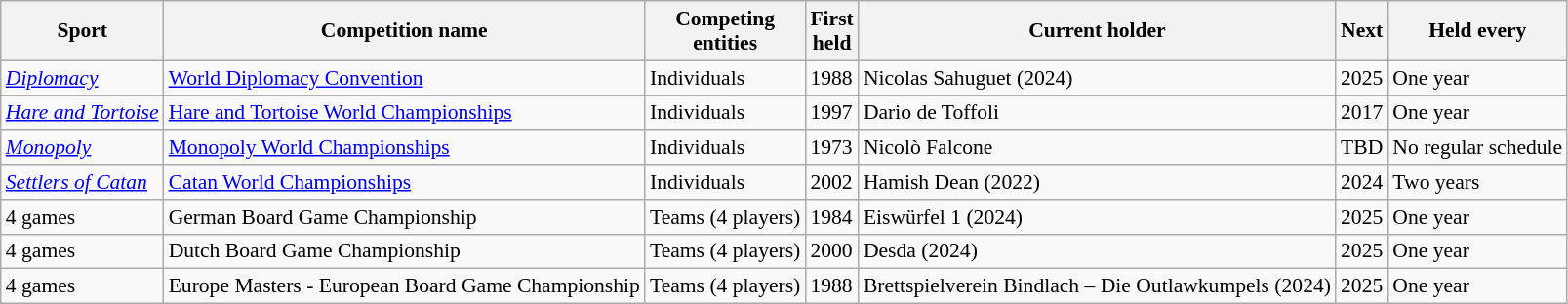<table style="font-size:90%;" class="wikitable sortable">
<tr>
<th>Sport</th>
<th>Competition name</th>
<th>Competing <br> entities</th>
<th>First <br> held</th>
<th>Current holder</th>
<th>Next</th>
<th>Held every</th>
</tr>
<tr>
<td><em><a href='#'>Diplomacy</a></em></td>
<td><a href='#'>World Diplomacy Convention</a></td>
<td>Individuals</td>
<td>1988</td>
<td> Nicolas Sahuguet (2024)</td>
<td>2025</td>
<td>One year</td>
</tr>
<tr>
<td><em><a href='#'>Hare and Tortoise</a></em></td>
<td><a href='#'>Hare and Tortoise World Championships</a></td>
<td>Individuals</td>
<td>1997</td>
<td> Dario de Toffoli</td>
<td>2017</td>
<td>One year</td>
</tr>
<tr>
<td><em><a href='#'>Monopoly</a></em></td>
<td><a href='#'>Monopoly World Championships</a></td>
<td>Individuals</td>
<td>1973</td>
<td> Nicolò Falcone</td>
<td>TBD</td>
<td>No regular schedule</td>
</tr>
<tr>
<td><em><a href='#'>Settlers of Catan</a></em></td>
<td><a href='#'>Catan World Championships</a></td>
<td>Individuals</td>
<td>2002</td>
<td> Hamish Dean (2022)</td>
<td>2024</td>
<td>Two years</td>
</tr>
<tr>
<td>4 games</td>
<td>German Board Game Championship</td>
<td>Teams (4 players)</td>
<td>1984</td>
<td> Eiswürfel 1 (2024)</td>
<td>2025</td>
<td>One year</td>
</tr>
<tr>
<td>4 games</td>
<td>Dutch Board Game Championship</td>
<td>Teams (4 players)</td>
<td>2000</td>
<td> Desda (2024)</td>
<td>2025</td>
<td>One year</td>
</tr>
<tr>
<td>4 games</td>
<td>Europe Masters - European Board Game Championship</td>
<td>Teams (4 players)</td>
<td>1988</td>
<td> Brettspielverein Bindlach – Die Outlawkumpels (2024)</td>
<td>2025</td>
<td>One year</td>
</tr>
</table>
